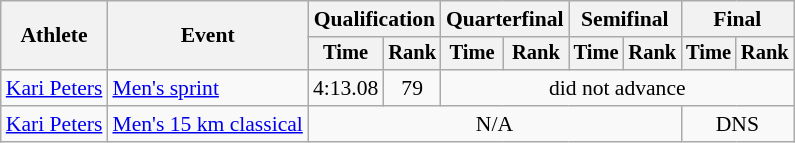<table class="wikitable" style="font-size:90%">
<tr>
<th rowspan="2">Athlete</th>
<th rowspan="2">Event</th>
<th colspan="2">Qualification</th>
<th colspan="2">Quarterfinal</th>
<th colspan="2">Semifinal</th>
<th colspan="2">Final</th>
</tr>
<tr style="font-size:95%">
<th>Time</th>
<th>Rank</th>
<th>Time</th>
<th>Rank</th>
<th>Time</th>
<th>Rank</th>
<th>Time</th>
<th>Rank</th>
</tr>
<tr align=center>
<td align=left><a href='#'>Kari Peters</a></td>
<td align=left><a href='#'>Men's sprint</a></td>
<td>4:13.08</td>
<td>79</td>
<td colspan=6>did not advance</td>
</tr>
<tr align=center>
<td align=left><a href='#'>Kari Peters</a></td>
<td align=left><a href='#'>Men's 15 km classical</a></td>
<td colspan=6>N/A</td>
<td colspan=3>DNS</td>
</tr>
</table>
